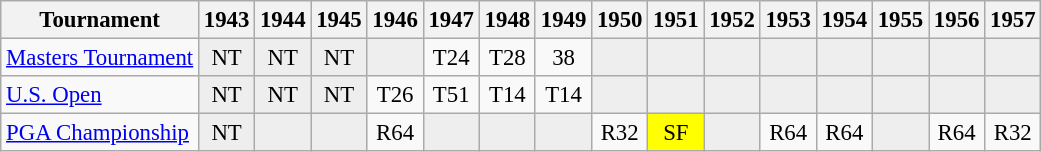<table class="wikitable" style="font-size:95%;text-align:center;">
<tr>
<th>Tournament</th>
<th>1943</th>
<th>1944</th>
<th>1945</th>
<th>1946</th>
<th>1947</th>
<th>1948</th>
<th>1949</th>
<th>1950</th>
<th>1951</th>
<th>1952</th>
<th>1953</th>
<th>1954</th>
<th>1955</th>
<th>1956</th>
<th>1957</th>
</tr>
<tr>
<td align=left><a href='#'>Masters Tournament</a></td>
<td style="background:#eeeeee;">NT</td>
<td style="background:#eeeeee;">NT</td>
<td style="background:#eeeeee;">NT</td>
<td style="background:#eeeeee;"></td>
<td>T24</td>
<td>T28</td>
<td>38</td>
<td style="background:#eeeeee;"></td>
<td style="background:#eeeeee;"></td>
<td style="background:#eeeeee;"></td>
<td style="background:#eeeeee;"></td>
<td style="background:#eeeeee;"></td>
<td style="background:#eeeeee;"></td>
<td style="background:#eeeeee;"></td>
<td style="background:#eeeeee;"></td>
</tr>
<tr>
<td align=left><a href='#'>U.S. Open</a></td>
<td style="background:#eeeeee;">NT</td>
<td style="background:#eeeeee;">NT</td>
<td style="background:#eeeeee;">NT</td>
<td>T26</td>
<td>T51</td>
<td>T14</td>
<td>T14</td>
<td style="background:#eeeeee;"></td>
<td style="background:#eeeeee;"></td>
<td style="background:#eeeeee;"></td>
<td style="background:#eeeeee;"></td>
<td style="background:#eeeeee;"></td>
<td style="background:#eeeeee;"></td>
<td style="background:#eeeeee;"></td>
<td style="background:#eeeeee;"></td>
</tr>
<tr>
<td align=left><a href='#'>PGA Championship</a></td>
<td style="background:#eeeeee;">NT</td>
<td style="background:#eeeeee;"></td>
<td style="background:#eeeeee;"></td>
<td>R64</td>
<td style="background:#eeeeee;"></td>
<td style="background:#eeeeee;"></td>
<td style="background:#eeeeee;"></td>
<td>R32</td>
<td style="background:yellow;">SF</td>
<td style="background:#eeeeee;"></td>
<td>R64</td>
<td>R64</td>
<td style="background:#eeeeee;"></td>
<td>R64</td>
<td>R32</td>
</tr>
</table>
